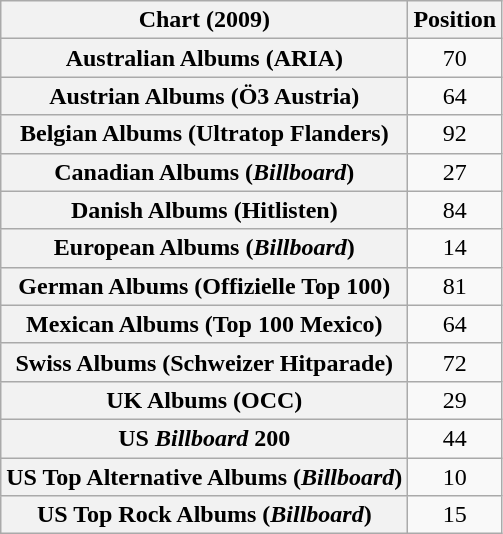<table class="wikitable sortable plainrowheaders" style="text-align:center">
<tr>
<th scope="col">Chart (2009)</th>
<th scope="col">Position</th>
</tr>
<tr>
<th scope="row">Australian Albums (ARIA)</th>
<td>70</td>
</tr>
<tr>
<th scope="row">Austrian Albums (Ö3 Austria)</th>
<td>64</td>
</tr>
<tr>
<th scope="row">Belgian Albums (Ultratop Flanders)</th>
<td>92</td>
</tr>
<tr>
<th scope="row">Canadian Albums (<em>Billboard</em>)</th>
<td>27</td>
</tr>
<tr>
<th scope="row">Danish Albums (Hitlisten)</th>
<td>84</td>
</tr>
<tr>
<th scope="row">European Albums (<em>Billboard</em>)</th>
<td>14</td>
</tr>
<tr>
<th scope="row">German Albums (Offizielle Top 100)</th>
<td>81</td>
</tr>
<tr>
<th scope="row">Mexican Albums (Top 100 Mexico)</th>
<td>64</td>
</tr>
<tr>
<th scope="row">Swiss Albums (Schweizer Hitparade)</th>
<td>72</td>
</tr>
<tr>
<th scope="row">UK Albums (OCC)</th>
<td>29</td>
</tr>
<tr>
<th scope="row">US <em>Billboard</em> 200</th>
<td>44</td>
</tr>
<tr>
<th scope="row">US Top Alternative Albums (<em>Billboard</em>)</th>
<td>10</td>
</tr>
<tr>
<th scope="row">US Top Rock Albums (<em>Billboard</em>)</th>
<td>15</td>
</tr>
</table>
